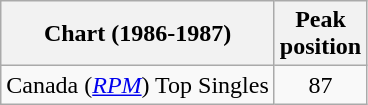<table class="wikitable plainrowheaders">
<tr>
<th>Chart (1986-1987)</th>
<th>Peak<br>position</th>
</tr>
<tr>
<td>Canada (<em><a href='#'>RPM</a></em>) Top Singles </td>
<td align="center">87</td>
</tr>
</table>
